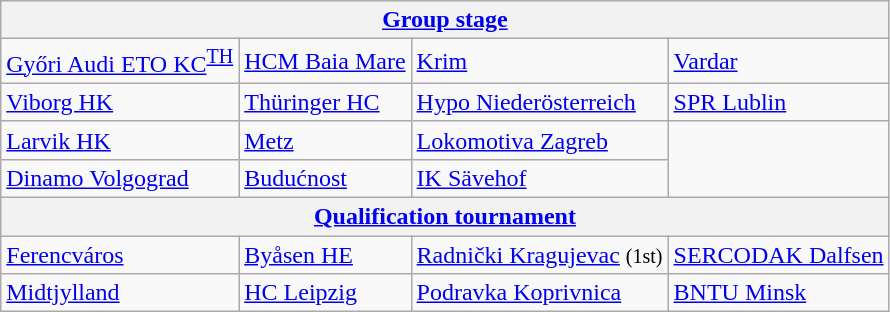<table class="wikitable">
<tr>
<th colspan="4"><a href='#'>Group stage</a></th>
</tr>
<tr>
<td> <a href='#'>Győri Audi ETO KC</a><sup><a href='#'>TH</a></sup> </td>
<td> <a href='#'>HCM Baia Mare</a> </td>
<td> <a href='#'>Krim</a> </td>
<td> <a href='#'>Vardar</a> </td>
</tr>
<tr>
<td> <a href='#'>Viborg HK</a> </td>
<td> <a href='#'>Thüringer HC</a> </td>
<td> <a href='#'>Hypo Niederösterreich</a> </td>
<td> <a href='#'>SPR Lublin</a> </td>
</tr>
<tr>
<td> <a href='#'>Larvik HK</a> </td>
<td> <a href='#'>Metz</a> </td>
<td> <a href='#'>Lokomotiva Zagreb</a> </td>
</tr>
<tr>
<td> <a href='#'>Dinamo Volgograd</a> </td>
<td> <a href='#'>Budućnost</a> </td>
<td> <a href='#'>IK Sävehof</a> </td>
</tr>
<tr>
<th colspan="4"><a href='#'>Qualification tournament</a></th>
</tr>
<tr>
<td> <a href='#'>Ferencváros</a> </td>
<td> <a href='#'>Byåsen HE</a> </td>
<td> <a href='#'>Radnički Kragujevac</a> <small>(1st)</small></td>
<td> <a href='#'>SERCODAK Dalfsen</a> </td>
</tr>
<tr>
<td> <a href='#'>Midtjylland</a> </td>
<td> <a href='#'>HC Leipzig</a> </td>
<td> <a href='#'>Podravka Koprivnica</a> </td>
<td> <a href='#'>BNTU Minsk</a> </td>
</tr>
</table>
